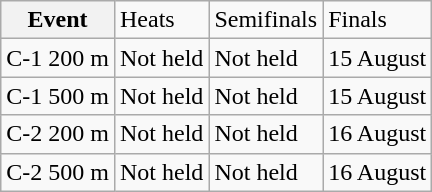<table class="wikitable">
<tr>
<th>Event</th>
<td>Heats</td>
<td>Semifinals</td>
<td>Finals</td>
</tr>
<tr>
<td>C-1 200 m</td>
<td>Not held</td>
<td>Not held</td>
<td>15 August</td>
</tr>
<tr>
<td>C-1 500 m</td>
<td>Not held</td>
<td>Not held</td>
<td>15 August</td>
</tr>
<tr>
<td>C-2 200 m</td>
<td>Not held</td>
<td>Not held</td>
<td>16 August</td>
</tr>
<tr>
<td>C-2 500 m</td>
<td>Not held</td>
<td>Not held</td>
<td>16 August</td>
</tr>
</table>
